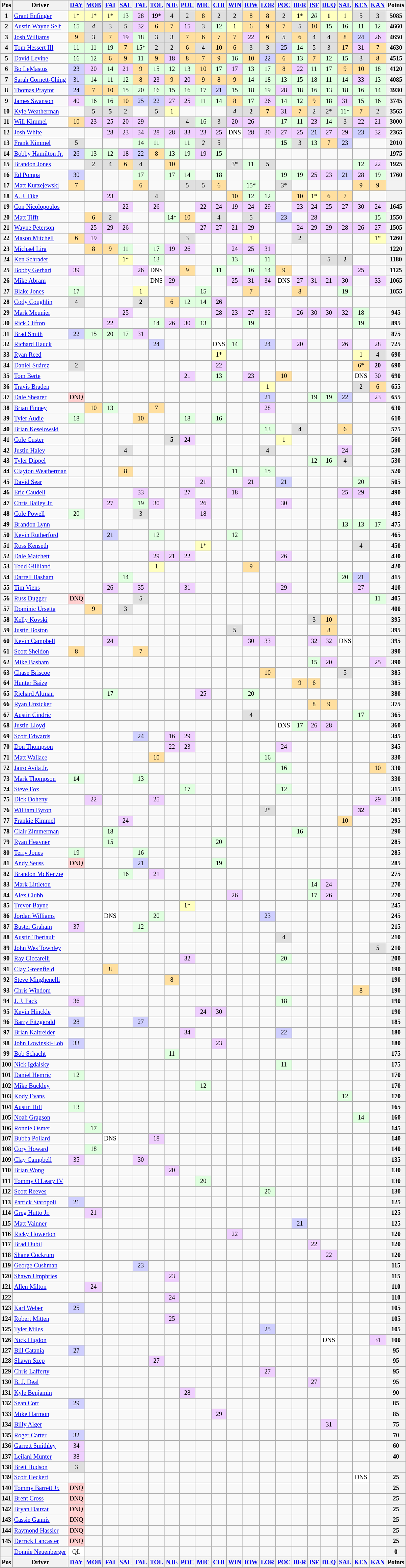<table class="wikitable" style="font-size:77%; text-align:center;">
<tr valign="center">
<th valign="middle">Pos</th>
<th valign="middle">Driver</th>
<th><a href='#'>DAY</a></th>
<th><a href='#'>MOB</a></th>
<th><a href='#'>FAI</a></th>
<th><a href='#'>SAL</a></th>
<th><a href='#'>TAL</a></th>
<th><a href='#'>TOL</a></th>
<th><a href='#'>NJE</a></th>
<th><a href='#'>POC</a></th>
<th><a href='#'>MIC</a></th>
<th><a href='#'>CHI</a></th>
<th><a href='#'>WIN</a></th>
<th><a href='#'>IOW</a></th>
<th><a href='#'>LOR</a></th>
<th><a href='#'>POC</a></th>
<th><a href='#'>BER</a></th>
<th><a href='#'>ISF</a></th>
<th><a href='#'>DUQ</a></th>
<th><a href='#'>SAL</a></th>
<th><a href='#'>KEN</a></th>
<th><a href='#'>KAN</a></th>
<th valign="middle">Points</th>
</tr>
<tr>
<th>1</th>
<td align="left"><a href='#'>Grant Enfinger</a></td>
<td style="background:#FFFFBF;">1*</td>
<td style="background:#FFFFBF;">1*</td>
<td style="background:#FFFFBF;">1*</td>
<td style="background:#DFFFDF;">13</td>
<td style="background:#EFCFFF;">28</td>
<td style="background:#EFCFFF;"><strong>19</strong>*</td>
<td style="background:#DFDFDF;">4</td>
<td style="background:#DFDFDF;">2</td>
<td style="background:#FFDF9F;">8</td>
<td style="background:#DFDFDF;">2</td>
<td style="background:#DFDFDF;">2</td>
<td style="background:#FFDF9F;">8</td>
<td style="background:#FFDF9F;">8</td>
<td style="background:#DFDFDF;">2</td>
<td style="background:#FFFFBF;"><strong>1</strong>*</td>
<td style="background:#DFFFDF;"><em>20</em></td>
<td style="background:#FFFFBF;"><strong>1</strong></td>
<td style="background:#FFFFBF;">1</td>
<td style="background:#DFDFDF;">5</td>
<td style="background:#DFDFDF;">3</td>
<th>5085</th>
</tr>
<tr>
<th>2</th>
<td align="left"><a href='#'>Austin Wayne Self</a></td>
<td style="background:#DFFFDF;">15</td>
<td style="background:#DFDFDF;"><em>4</em></td>
<td style="background:#DFDFDF;">3</td>
<td style="background:#DFDFDF;"><em>5</em></td>
<td style="background:#EFCFFF;">32</td>
<td style="background:#FFDF9F;">6</td>
<td style="background:#FFDF9F;">7</td>
<td style="background:#EFCFFF;">15</td>
<td style="background:#DFDFDF;">3</td>
<td style="background:#DFFFDF;">12</td>
<td style="background:#FFFFBF;">1</td>
<td style="background:#FFDF9F;">6</td>
<td style="background:#FFDF9F;">9</td>
<td style="background:#FFDF9F;">7</td>
<td style="background:#DFDFDF;">5</td>
<td style="background:#FFDF9F;">10</td>
<td style="background:#DFFFDF;">15</td>
<td style="background:#DFFFDF;">16</td>
<td style="background:#DFFFDF;">11</td>
<td style="background:#DFFFDF;">12</td>
<th>4660</th>
</tr>
<tr>
<th>3</th>
<td align="left"><a href='#'>Josh Williams</a></td>
<td style="background:#FFDF9F;">9</td>
<td style="background:#DFDFDF;">3</td>
<td style="background:#FFDF9F;">7</td>
<td style="background:#EFCFFF;">19</td>
<td style="background:#DFFFDF;">18</td>
<td style="background:#DFDFDF;">3</td>
<td style="background:#DFDFDF;">3</td>
<td style="background:#FFDF9F;">7</td>
<td style="background:#FFDF9F;">6</td>
<td style="background:#FFDF9F;">7</td>
<td style="background:#FFDF9F;">7</td>
<td style="background:#EFCFFF;">22</td>
<td style="background:#FFDF9F;">6</td>
<td style="background:#DFDFDF;">5</td>
<td style="background:#FFDF9F;">6</td>
<td style="background:#DFDFDF;">4</td>
<td style="background:#DFDFDF;">4</td>
<td style="background:#FFDF9F;">8</td>
<td style="background:#CFCFFF;">24</td>
<td style="background:#EFCFFF;">26</td>
<th>4650</th>
</tr>
<tr>
<th>4</th>
<td align="left"><a href='#'>Tom Hessert III</a></td>
<td style="background:#DFFFDF;">11</td>
<td style="background:#DFFFDF;">11</td>
<td style="background:#DFFFDF;">19</td>
<td style="background:#FFDF9F;">7</td>
<td style="background:#DFFFDF;">15*</td>
<td style="background:#DFDFDF;">2</td>
<td style="background:#DFDFDF;">2</td>
<td style="background:#FFDF9F;">6</td>
<td style="background:#DFDFDF;">4</td>
<td style="background:#FFDF9F;">10</td>
<td style="background:#FFDF9F;">6</td>
<td style="background:#DFDFDF;">3</td>
<td style="background:#DFDFDF;">3</td>
<td style="background:#CFCFFF;">25</td>
<td style="background:#DFFFDF;">14</td>
<td style="background:#DFDFDF;">5</td>
<td style="background:#DFDFDF;">3</td>
<td style="background:#FFDF9F;">17</td>
<td style="background:#EFCFFF;">31</td>
<td style="background:#FFDF9F;">7</td>
<th>4630</th>
</tr>
<tr>
<th>5</th>
<td align="left"><a href='#'>David Levine</a></td>
<td style="background:#DFFFDF;">16</td>
<td style="background:#DFFFDF;">12</td>
<td style="background:#FFDF9F;">6</td>
<td style="background:#FFDF9F;">9</td>
<td style="background:#DFFFDF;">11</td>
<td style="background:#FFDF9F;">9</td>
<td style="background:#EFCFFF;">18</td>
<td style="background:#FFDF9F;">8</td>
<td style="background:#FFDF9F;">7</td>
<td style="background:#FFDF9F;">9</td>
<td style="background:#DFFFDF;">16</td>
<td style="background:#FFDF9F;">10</td>
<td style="background:#CFCFFF;">22</td>
<td style="background:#FFDF9F;">6</td>
<td style="background:#DFFFDF;">13</td>
<td style="background:#FFDF9F;">7</td>
<td style="background:#DFFFDF;">12</td>
<td style="background:#DFFFDF;">15</td>
<td style="background:#DFDFDF;">3</td>
<td style="background:#FFDF9F;">8</td>
<th>4515</th>
</tr>
<tr>
<th>6</th>
<td align="left"><a href='#'>Bo LeMastus</a></td>
<td style="background:#CFCFFF;">23</td>
<td style="background:#EFCFFF;">20</td>
<td style="background:#DFFFDF;">14</td>
<td style="background:#EFCFFF;">21</td>
<td style="background:#FFDF9F;">9</td>
<td style="background:#DFFFDF;">15</td>
<td style="background:#DFFFDF;">12</td>
<td style="background:#DFFFDF;">13</td>
<td style="background:#FFDF9F;">10</td>
<td style="background:#DFFFDF;">17</td>
<td style="background:#EFCFFF;">17</td>
<td style="background:#DFFFDF;">13</td>
<td style="background:#DFFFDF;">17</td>
<td style="background:#FFDF9F;">8</td>
<td style="background:#EFCFFF;">22</td>
<td style="background:#DFFFDF;">11</td>
<td style="background:#DFFFDF;">17</td>
<td style="background:#FFDF9F;">9</td>
<td style="background:#FFDF9F;">10</td>
<td style="background:#DFFFDF;">18</td>
<th>4120</th>
</tr>
<tr>
<th>7</th>
<td align="left"><a href='#'>Sarah Cornett-Ching</a></td>
<td style="background:#CFCFFF;">31</td>
<td style="background:#DFFFDF;">14</td>
<td style="background:#DFFFDF;">11</td>
<td style="background:#DFFFDF;">12</td>
<td style="background:#FFDF9F;">8</td>
<td style="background:#EFCFFF;">23</td>
<td style="background:#FFDF9F;">9</td>
<td style="background:#EFCFFF;">20</td>
<td style="background:#FFDF9F;">9</td>
<td style="background:#FFDF9F;">8</td>
<td style="background:#FFDF9F;">9</td>
<td style="background:#DFFFDF;">14</td>
<td style="background:#DFFFDF;">18</td>
<td style="background:#DFFFDF;">13</td>
<td style="background:#DFFFDF;">15</td>
<td style="background:#DFFFDF;">18</td>
<td style="background:#DFFFDF;">11</td>
<td style="background:#DFFFDF;">14</td>
<td style="background:#EFCFFF;">33</td>
<td style="background:#DFFFDF;">13</td>
<th>4085</th>
</tr>
<tr>
<th>8</th>
<td align="left"><a href='#'>Thomas Praytor</a></td>
<td style="background:#CFCFFF;">24</td>
<td style="background:#FFDF9F;">7</td>
<td style="background:#FFDF9F;">10</td>
<td style="background:#DFFFDF;">15</td>
<td style="background:#DFFFDF;">20</td>
<td style="background:#DFFFDF;">16</td>
<td style="background:#DFFFDF;">15</td>
<td style="background:#DFFFDF;">16</td>
<td style="background:#DFFFDF;">17</td>
<td style="background:#CFCFFF;">21</td>
<td style="background:#DFFFDF;">15</td>
<td style="background:#DFFFDF;">18</td>
<td style="background:#DFFFDF;">19</td>
<td style="background:#EFCFFF;">28</td>
<td style="background:#DFFFDF;">18</td>
<td style="background:#DFFFDF;">16</td>
<td style="background:#DFFFDF;">13</td>
<td style="background:#DFFFDF;">18</td>
<td style="background:#DFFFDF;">16</td>
<td style="background:#DFFFDF;">14</td>
<th>3930</th>
</tr>
<tr>
<th>9</th>
<td align="left"><a href='#'>James Swanson</a></td>
<td style="background:#EFCFFF;">40</td>
<td style="background:#DFFFDF;">16</td>
<td style="background:#DFFFDF;">16</td>
<td style="background:#FFDF9F;">10</td>
<td style="background:#CFCFFF;">25</td>
<td style="background:#CFCFFF;">22</td>
<td style="background:#EFCFFF;">27</td>
<td style="background:#EFCFFF;">25</td>
<td style="background:#DFFFDF;">11</td>
<td style="background:#DFFFDF;">14</td>
<td style="background:#FFDF9F;">8</td>
<td style="background:#DFFFDF;">17</td>
<td style="background:#EFCFFF;">26</td>
<td style="background:#DFFFDF;">14</td>
<td style="background:#DFFFDF;">12</td>
<td style="background:#FFDF9F;">9</td>
<td style="background:#DFFFDF;">18</td>
<td style="background:#EFCFFF;">31</td>
<td style="background:#DFFFDF;">15</td>
<td style="background:#DFFFDF;">16</td>
<th>3745</th>
</tr>
<tr>
<th>10</th>
<td align="left"><a href='#'>Kyle Weatherman</a></td>
<td></td>
<td style="background:#DFDFDF;">5</td>
<td style="background:#DFDFDF;"><strong>5</strong></td>
<td style="background:#DFDFDF;">2</td>
<td></td>
<td style="background:#DFDFDF;">5</td>
<td style="background:#FFFFBF;">1</td>
<td></td>
<td></td>
<td></td>
<td style="background:#DFDFDF;"><em>4</em></td>
<td style="background:#DFDFDF;"><strong>2</strong></td>
<td style="background:#FFDF9F;"><strong>7</strong></td>
<td style="background:#EFCFFF;">31</td>
<td style="background:#FFDF9F;">7</td>
<td style="background:#DFDFDF;">2</td>
<td style="background:#DFDFDF;">2*</td>
<td style="background:#DFFFDF;">11*</td>
<td style="background:#FFDF9F;">7</td>
<td style="background:#DFDFDF;">2</td>
<th>3565</th>
</tr>
<tr>
<th>11</th>
<td align="left"><a href='#'>Will Kimmel</a></td>
<td style="background:#FFDF9F;">10</td>
<td style="background:#EFCFFF;">23</td>
<td style="background:#EFCFFF;">25</td>
<td style="background:#EFCFFF;">20</td>
<td style="background:#EFCFFF;">29</td>
<td></td>
<td></td>
<td style="background:#DFDFDF;">4</td>
<td style="background:#DFFFDF;">16</td>
<td style="background:#DFDFDF;">3</td>
<td style="background:#EFCFFF;">20</td>
<td style="background:#EFCFFF;">26</td>
<td></td>
<td style="background:#DFFFDF;">17</td>
<td style="background:#DFFFDF;">11</td>
<td style="background:#EFCFFF;">23</td>
<td style="background:#DFFFDF;">14</td>
<td style="background:#DFDFDF;">3</td>
<td style="background:#EFCFFF;">22</td>
<td style="background:#EFCFFF;">21</td>
<th>3000</th>
</tr>
<tr>
<th>12</th>
<td align="left"><a href='#'>Josh White</a></td>
<td></td>
<td></td>
<td style="background:#EFCFFF;">28</td>
<td style="background:#EFCFFF;">23</td>
<td style="background:#EFCFFF;">34</td>
<td style="background:#EFCFFF;">28</td>
<td style="background:#EFCFFF;">28</td>
<td style="background:#EFCFFF;">33</td>
<td style="background:#EFCFFF;">23</td>
<td style="background:#EFCFFF;">25</td>
<td style="background:#FFFFFF;">DNS</td>
<td style="background:#EFCFFF;">28</td>
<td style="background:#EFCFFF;">30</td>
<td style="background:#EFCFFF;">27</td>
<td style="background:#EFCFFF;">25</td>
<td style="background:#CFCFFF;">21</td>
<td style="background:#EFCFFF;">27</td>
<td style="background:#EFCFFF;">29</td>
<td style="background:#CFCFFF;">23</td>
<td style="background:#EFCFFF;">32</td>
<th>2365</th>
</tr>
<tr>
<th>13</th>
<td align="left"><a href='#'>Frank Kimmel</a></td>
<td style="background:#DFDFDF;">5</td>
<td></td>
<td></td>
<td></td>
<td style="background:#DFFFDF;">14</td>
<td style="background:#DFFFDF;">11</td>
<td></td>
<td style="background:#DFFFDF;">11</td>
<td style="background:#DFDFDF;"><em>2</em></td>
<td style="background:#DFDFDF;">5</td>
<td></td>
<td></td>
<td></td>
<td style="background:#DFFFDF;"><strong>15</strong></td>
<td style="background:#DFDFDF;">3</td>
<td style="background:#DFFFDF;">13</td>
<td style="background:#FFDF9F;">7</td>
<td style="background:#CFCFFF;">23</td>
<td></td>
<td></td>
<th>2010</th>
</tr>
<tr>
<th>14</th>
<td align="left"><a href='#'>Bobby Hamilton Jr.</a></td>
<td style="background:#CFCFFF;">26</td>
<td style="background:#DFFFDF;">13</td>
<td style="background:#DFFFDF;">12</td>
<td style="background:#EFCFFF;">18</td>
<td style="background:#CFCFFF;">22</td>
<td style="background:#FFDF9F;">8</td>
<td style="background:#DFFFDF;">13</td>
<td style="background:#DFFFDF;">19</td>
<td style="background:#EFCFFF;">19</td>
<td style="background:#DFFFDF;">15</td>
<td></td>
<td></td>
<td></td>
<td></td>
<td></td>
<td></td>
<td></td>
<td></td>
<td></td>
<td></td>
<th>1975</th>
</tr>
<tr>
<th>15</th>
<td align="left"><a href='#'>Brandon Jones</a></td>
<td></td>
<td style="background:#DFDFDF;">2</td>
<td style="background:#DFDFDF;">4</td>
<td style="background:#FFDF9F;">6</td>
<td style="background:#DFDFDF;">4</td>
<td></td>
<td style="background:#FFDF9F;">10</td>
<td></td>
<td></td>
<td></td>
<td style="background:#DFDFDF;">3*</td>
<td style="background:#DFFFDF;">11</td>
<td style="background:#DFDFDF;">5</td>
<td></td>
<td></td>
<td></td>
<td></td>
<td></td>
<td style="background:#DFFFDF;">12</td>
<td style="background:#EFCFFF;">22</td>
<th>1925</th>
</tr>
<tr>
<th>16</th>
<td align="left"><a href='#'>Ed Pompa</a></td>
<td style="background:#CFCFFF;">30</td>
<td></td>
<td></td>
<td></td>
<td style="background:#DFFFDF;">17</td>
<td></td>
<td style="background:#DFFFDF;">17</td>
<td style="background:#DFFFDF;">14</td>
<td></td>
<td style="background:#DFFFDF;">18</td>
<td></td>
<td></td>
<td></td>
<td style="background:#DFFFDF;">19</td>
<td style="background:#DFFFDF;">19</td>
<td style="background:#EFCFFF;">25</td>
<td style="background:#EFCFFF;">23</td>
<td style="background:#CFCFFF;">21</td>
<td style="background:#EFCFFF;">28</td>
<td style="background:#DFFFDF;">19</td>
<th>1760</th>
</tr>
<tr>
<th>17</th>
<td align="left"><a href='#'>Matt Kurzejewski</a></td>
<td style="background:#FFDF9F;">7</td>
<td></td>
<td></td>
<td></td>
<td style="background:#FFDF9F;">6</td>
<td></td>
<td></td>
<td style="background:#DFDFDF;">5</td>
<td style="background:#DFDFDF;">5</td>
<td style="background:#FFDF9F;">6</td>
<td></td>
<td style="background:#DFFFDF;">15*</td>
<td></td>
<td style="background:#DFDFDF;">3*</td>
<td></td>
<td></td>
<td></td>
<td></td>
<td style="background:#FFDF9F;">9</td>
<td style="background:#FFDF9F;">9</td>
<th></th>
</tr>
<tr>
<th>18</th>
<td align="left"><a href='#'>A. J. Fike</a></td>
<td></td>
<td></td>
<td style="background:#EFCFFF;">23</td>
<td></td>
<td></td>
<td style="background:#DFDFDF;">4</td>
<td></td>
<td></td>
<td></td>
<td></td>
<td style="background:#FFDF9F;">10</td>
<td style="background:#DFFFDF;">12</td>
<td style="background:#DFFFDF;">12</td>
<td></td>
<td style="background:#FFDF9F;">10</td>
<td style="background:#FFFFBF;">1*</td>
<td style="background:#FFDF9F;">6</td>
<td style="background:#FFDF9F;">7</td>
<td></td>
<td></td>
<th></th>
</tr>
<tr>
<th>19</th>
<td align="left"><a href='#'>Con Nicolopoulos</a></td>
<td></td>
<td></td>
<td></td>
<td style="background:#EFCFFF;">22</td>
<td></td>
<td style="background:#EFCFFF;">26</td>
<td></td>
<td></td>
<td style="background:#EFCFFF;">22</td>
<td style="background:#EFCFFF;">24</td>
<td style="background:#EFCFFF;">19</td>
<td style="background:#EFCFFF;">24</td>
<td style="background:#EFCFFF;">29</td>
<td></td>
<td style="background:#EFCFFF;">23</td>
<td style="background:#EFCFFF;">24</td>
<td style="background:#EFCFFF;">25</td>
<td style="background:#EFCFFF;">27</td>
<td style="background:#EFCFFF;">30</td>
<td style="background:#EFCFFF;">24</td>
<th>1645</th>
</tr>
<tr>
<th>20</th>
<td align="left"><a href='#'>Matt Tifft</a></td>
<td></td>
<td style="background:#FFDF9F;">6</td>
<td style="background:#DFDFDF;">2</td>
<td></td>
<td></td>
<td></td>
<td style="background:#DFFFDF;">14*</td>
<td style="background:#FFDF9F;">10</td>
<td></td>
<td style="background:#DFDFDF;">4</td>
<td></td>
<td style="background:#DFDFDF;">5</td>
<td></td>
<td style="background:#CFCFFF;">23</td>
<td></td>
<td style="background:#EFCFFF;">28</td>
<td></td>
<td></td>
<td></td>
<td style="background:#DFFFDF;">15</td>
<th>1550</th>
</tr>
<tr>
<th>21</th>
<td align="left"><a href='#'>Wayne Peterson</a></td>
<td></td>
<td style="background:#EFCFFF;">25</td>
<td style="background:#EFCFFF;">29</td>
<td style="background:#EFCFFF;">26</td>
<td></td>
<td></td>
<td></td>
<td></td>
<td style="background:#EFCFFF;">27</td>
<td style="background:#EFCFFF;">27</td>
<td style="background:#EFCFFF;">21</td>
<td style="background:#EFCFFF;">29</td>
<td></td>
<td></td>
<td style="background:#EFCFFF;">24</td>
<td style="background:#EFCFFF;">29</td>
<td style="background:#EFCFFF;">29</td>
<td style="background:#EFCFFF;">28</td>
<td style="background:#EFCFFF;">26</td>
<td style="background:#EFCFFF;">27</td>
<th>1505</th>
</tr>
<tr>
<th>22</th>
<td align="left"><a href='#'>Mason Mitchell</a></td>
<td style="background:#FFDF9F;">6</td>
<td style="background:#EFCFFF;">19</td>
<td></td>
<td></td>
<td></td>
<td></td>
<td></td>
<td style="background:#DFDFDF;">3</td>
<td></td>
<td></td>
<td></td>
<td style="background:#FFFFBF;">1</td>
<td></td>
<td></td>
<td style="background:#DFDFDF;">2</td>
<td></td>
<td></td>
<td></td>
<td></td>
<td style="background:#FFFFBF;">1*</td>
<th>1260</th>
</tr>
<tr>
<th>23</th>
<td align="left"><a href='#'>Michael Lira</a></td>
<td></td>
<td style="background:#FFDF9F;">8</td>
<td style="background:#FFDF9F;">9</td>
<td style="background:#DFFFDF;">11</td>
<td></td>
<td style="background:#DFFFDF;">17</td>
<td style="background:#EFCFFF;">19</td>
<td style="background:#EFCFFF;">26</td>
<td></td>
<td></td>
<td style="background:#EFCFFF;">24</td>
<td style="background:#EFCFFF;">25</td>
<td style="background:#EFCFFF;">31</td>
<td></td>
<td></td>
<td></td>
<td></td>
<td></td>
<td></td>
<td></td>
<th>1220</th>
</tr>
<tr>
<th>24</th>
<td align="left"><a href='#'>Ken Schrader</a></td>
<td></td>
<td></td>
<td></td>
<td style="background:#FFFFBF;">1*</td>
<td></td>
<td style="background:#DFFFDF;">13</td>
<td></td>
<td></td>
<td></td>
<td></td>
<td style="background:#DFFFDF;">13</td>
<td></td>
<td style="background:#DFFFDF;">11</td>
<td></td>
<td></td>
<td></td>
<td style="background:#DFDFDF;">5</td>
<td style="background:#DFDFDF;"><strong>2</strong></td>
<td></td>
<td></td>
<th>1180</th>
</tr>
<tr>
<th>25</th>
<td align="left"><a href='#'>Bobby Gerhart</a></td>
<td style="background:#EFCFFF;">39</td>
<td></td>
<td></td>
<td></td>
<td style="background:#EFCFFF;">26</td>
<td style="background:#FFFFFF;">DNS</td>
<td></td>
<td style="background:#FFDF9F;">9</td>
<td></td>
<td style="background:#DFFFDF;">11</td>
<td></td>
<td style="background:#DFFFDF;">16</td>
<td style="background:#DFFFDF;">14</td>
<td style="background:#FFDF9F;">9</td>
<td></td>
<td></td>
<td></td>
<td></td>
<td style="background:#EFCFFF;">25</td>
<td></td>
<th>1125</th>
</tr>
<tr>
<th>26</th>
<td align="left"><a href='#'>Mike Abram</a></td>
<td></td>
<td></td>
<td></td>
<td></td>
<td></td>
<td style="background:#FFFFFF;">DNS</td>
<td style="background:#EFCFFF;">29</td>
<td></td>
<td></td>
<td></td>
<td style="background:#EFCFFF;">25</td>
<td style="background:#EFCFFF;">31</td>
<td style="background:#EFCFFF;">34</td>
<td style="background:#FFFFFF;">DNS</td>
<td style="background:#EFCFFF;">27</td>
<td style="background:#EFCFFF;">31</td>
<td style="background:#EFCFFF;">21</td>
<td style="background:#EFCFFF;">30</td>
<td></td>
<td style="background:#EFCFFF;">33</td>
<th>1065</th>
</tr>
<tr>
<th>27</th>
<td align="left"><a href='#'>Blake Jones</a></td>
<td style="background:#DFFFDF;">17</td>
<td></td>
<td></td>
<td></td>
<td style="background:#FFFFBF;">1</td>
<td></td>
<td></td>
<td></td>
<td style="background:#DFFFDF;">15</td>
<td></td>
<td></td>
<td style="background:#FFDF9F;">7</td>
<td></td>
<td></td>
<td style="background:#FFDF9F;">8</td>
<td></td>
<td></td>
<td style="background:#DFFFDF;">19</td>
<td></td>
<td></td>
<th>1055</th>
</tr>
<tr>
<th>28</th>
<td align="left"><a href='#'>Cody Coughlin</a></td>
<td style="background:#DFDFDF;">4</td>
<td></td>
<td></td>
<td></td>
<td style="background:#DFDFDF;"><strong>2</strong></td>
<td></td>
<td style="background:#FFDF9F;">6</td>
<td style="background:#DFFFDF;">12</td>
<td style="background:#DFFFDF;">14</td>
<td style="background:#EFCFFF;"><strong>26</strong></td>
<td></td>
<td></td>
<td></td>
<td></td>
<td></td>
<td></td>
<td></td>
<td></td>
<td></td>
<td></td>
<th></th>
</tr>
<tr>
<th>29</th>
<td align="left"><a href='#'>Mark Meunier</a></td>
<td></td>
<td></td>
<td></td>
<td style="background:#EFCFFF;">25</td>
<td></td>
<td></td>
<td></td>
<td></td>
<td></td>
<td style="background:#EFCFFF;">28</td>
<td style="background:#EFCFFF;">23</td>
<td style="background:#EFCFFF;">27</td>
<td style="background:#EFCFFF;">32</td>
<td></td>
<td style="background:#EFCFFF;">26</td>
<td style="background:#EFCFFF;">30</td>
<td style="background:#EFCFFF;">30</td>
<td style="background:#EFCFFF;">32</td>
<td style="background:#DFFFDF;">18</td>
<td></td>
<th>945</th>
</tr>
<tr>
<th>30</th>
<td align="left"><a href='#'>Rick Clifton</a></td>
<td></td>
<td></td>
<td style="background:#EFCFFF;">22</td>
<td></td>
<td></td>
<td style="background:#DFFFDF;">14</td>
<td style="background:#EFCFFF;">26</td>
<td style="background:#EFCFFF;">30</td>
<td style="background:#DFFFDF;">13</td>
<td></td>
<td></td>
<td style="background:#DFFFDF;">19</td>
<td></td>
<td></td>
<td></td>
<td></td>
<td></td>
<td></td>
<td style="background:#DFFFDF;">19</td>
<td></td>
<th>895</th>
</tr>
<tr>
<th>31</th>
<td align="left"><a href='#'>Brad Smith</a></td>
<td style="background:#CFCFFF;">22</td>
<td style="background:#DFFFDF;">15</td>
<td style="background:#DFFFDF;">20</td>
<td style="background:#DFFFDF;">17</td>
<td style="background:#EFCFFF;">31</td>
<td></td>
<td></td>
<td></td>
<td></td>
<td></td>
<td></td>
<td></td>
<td></td>
<td></td>
<td></td>
<td></td>
<td></td>
<td></td>
<td></td>
<td></td>
<th>875</th>
</tr>
<tr>
<th>32</th>
<td align="left"><a href='#'>Richard Hauck</a></td>
<td></td>
<td></td>
<td></td>
<td></td>
<td></td>
<td style="background:#CFCFFF;">24</td>
<td></td>
<td></td>
<td></td>
<td style="background:#FFFFFF;">DNS</td>
<td style="background:#DFFFDF;">14</td>
<td></td>
<td style="background:#CFCFFF;">24</td>
<td></td>
<td style="background:#EFCFFF;">20</td>
<td></td>
<td></td>
<td style="background:#EFCFFF;">26</td>
<td></td>
<td style="background:#EFCFFF;">28</td>
<th>725</th>
</tr>
<tr>
<th>33</th>
<td align="left"><a href='#'>Ryan Reed</a></td>
<td></td>
<td></td>
<td></td>
<td></td>
<td></td>
<td></td>
<td></td>
<td></td>
<td></td>
<td style="background:#FFFFBF;">1*</td>
<td></td>
<td></td>
<td></td>
<td></td>
<td></td>
<td></td>
<td></td>
<td></td>
<td style="background:#FFFFBF;">1</td>
<td style="background:#DFDFDF;">4</td>
<th>690</th>
</tr>
<tr>
<th>34</th>
<td align="left"><a href='#'>Daniel Suárez</a></td>
<td style="background:#DFDFDF;">2</td>
<td></td>
<td></td>
<td></td>
<td></td>
<td></td>
<td></td>
<td></td>
<td></td>
<td style="background:#EFCFFF;">22</td>
<td></td>
<td></td>
<td></td>
<td></td>
<td></td>
<td></td>
<td></td>
<td></td>
<td style="background:#FFDF9F;">6*</td>
<td style="background:#EFCFFF;"><strong>20</strong></td>
<th>690</th>
</tr>
<tr>
<th>35</th>
<td align="left"><a href='#'>Tom Berte</a></td>
<td></td>
<td></td>
<td></td>
<td></td>
<td></td>
<td></td>
<td></td>
<td style="background:#EFCFFF;">21</td>
<td></td>
<td style="background:#DFFFDF;">13</td>
<td></td>
<td style="background:#EFCFFF;">23</td>
<td></td>
<td style="background:#FFDF9F;">10</td>
<td></td>
<td></td>
<td></td>
<td></td>
<td style="background:#FFFFFF;">DNS</td>
<td style="background:#EFCFFF;">30</td>
<th>690</th>
</tr>
<tr>
<th>36</th>
<td align="left"><a href='#'>Travis Braden</a></td>
<td></td>
<td></td>
<td></td>
<td></td>
<td></td>
<td></td>
<td></td>
<td></td>
<td></td>
<td></td>
<td></td>
<td></td>
<td style="background:#FFFFBF;">1</td>
<td></td>
<td></td>
<td></td>
<td></td>
<td></td>
<td style="background:#DFDFDF;">2</td>
<td style="background:#FFDF9F;">6</td>
<th>655</th>
</tr>
<tr>
<th>37</th>
<td align="left"><a href='#'>Dale Shearer</a></td>
<td style="background:#FFCFCF;">DNQ</td>
<td></td>
<td></td>
<td></td>
<td></td>
<td></td>
<td></td>
<td></td>
<td></td>
<td></td>
<td></td>
<td></td>
<td style="background:#CFCFFF;">21</td>
<td></td>
<td></td>
<td style="background:#DFFFDF;">19</td>
<td style="background:#DFFFDF;">19</td>
<td style="background:#CFCFFF;">22</td>
<td></td>
<td style="background:#EFCFFF;">23</td>
<th>655</th>
</tr>
<tr>
<th>38</th>
<td align="left"><a href='#'>Brian Finney</a></td>
<td></td>
<td style="background:#FFDF9F;">10</td>
<td style="background:#DFFFDF;">13</td>
<td></td>
<td></td>
<td style="background:#FFDF9F;">7</td>
<td></td>
<td></td>
<td></td>
<td></td>
<td></td>
<td></td>
<td style="background:#EFCFFF;">28</td>
<td></td>
<td></td>
<td></td>
<td></td>
<td></td>
<td></td>
<td></td>
<th>630</th>
</tr>
<tr>
<th>39</th>
<td align="left"><a href='#'>Tyler Audie</a></td>
<td style="background:#DFFFDF;">18</td>
<td></td>
<td></td>
<td></td>
<td style="background:#FFDF9F;">10</td>
<td></td>
<td></td>
<td style="background:#DFFFDF;">18</td>
<td></td>
<td style="background:#DFFFDF;">16</td>
<td></td>
<td></td>
<td></td>
<td></td>
<td></td>
<td></td>
<td></td>
<td></td>
<td></td>
<td></td>
<th>610</th>
</tr>
<tr>
<th>40</th>
<td align="left"><a href='#'>Brian Keselowski</a></td>
<td></td>
<td></td>
<td></td>
<td></td>
<td></td>
<td></td>
<td></td>
<td></td>
<td></td>
<td></td>
<td></td>
<td></td>
<td style="background:#DFFFDF;">13</td>
<td></td>
<td style="background:#DFDFDF;">4</td>
<td></td>
<td></td>
<td style="background:#FFDF9F;">6</td>
<td></td>
<td></td>
<th>575</th>
</tr>
<tr>
<th>41</th>
<td align="left"><a href='#'>Cole Custer</a></td>
<td></td>
<td></td>
<td></td>
<td></td>
<td></td>
<td></td>
<td style="background:#DFDFDF;"><strong>5</strong></td>
<td style="background:#EFCFFF;">24</td>
<td></td>
<td></td>
<td></td>
<td></td>
<td></td>
<td style="background:#FFFFBF;">1</td>
<td></td>
<td></td>
<td></td>
<td></td>
<td></td>
<td></td>
<th>560</th>
</tr>
<tr>
<th>42</th>
<td align="left"><a href='#'>Justin Haley</a></td>
<td></td>
<td></td>
<td></td>
<td style="background:#DFDFDF;">4</td>
<td></td>
<td></td>
<td></td>
<td></td>
<td></td>
<td></td>
<td></td>
<td></td>
<td style="background:#DFDFDF;">4</td>
<td></td>
<td></td>
<td></td>
<td></td>
<td style="background:#EFCFFF;">24</td>
<td></td>
<td></td>
<th>530</th>
</tr>
<tr>
<th>43</th>
<td align="left"><a href='#'>Tyler Dippel</a></td>
<td></td>
<td></td>
<td></td>
<td></td>
<td></td>
<td></td>
<td></td>
<td></td>
<td></td>
<td></td>
<td></td>
<td></td>
<td></td>
<td></td>
<td></td>
<td style="background:#DFFFDF;">12</td>
<td style="background:#DFFFDF;">16</td>
<td style="background:#DFDFDF;">4</td>
<td></td>
<td></td>
<th>530</th>
</tr>
<tr>
<th>44</th>
<td align="left"><a href='#'>Clayton Weatherman</a></td>
<td></td>
<td></td>
<td></td>
<td style="background:#FFDF9F;">8</td>
<td></td>
<td></td>
<td></td>
<td></td>
<td></td>
<td></td>
<td style="background:#DFFFDF;">11</td>
<td></td>
<td style="background:#DFFFDF;">15</td>
<td></td>
<td></td>
<td></td>
<td></td>
<td></td>
<td></td>
<td></td>
<th>520</th>
</tr>
<tr>
<th>45</th>
<td align="left"><a href='#'>David Sear</a></td>
<td></td>
<td></td>
<td></td>
<td></td>
<td></td>
<td></td>
<td></td>
<td></td>
<td style="background:#EFCFFF;">21</td>
<td></td>
<td></td>
<td style="background:#EFCFFF;">21</td>
<td></td>
<td style="background:#CFCFFF;">21</td>
<td></td>
<td></td>
<td></td>
<td></td>
<td style="background:#DFFFDF;">20</td>
<td></td>
<th>505</th>
</tr>
<tr>
<th>46</th>
<td align="left"><a href='#'>Eric Caudell</a></td>
<td></td>
<td></td>
<td></td>
<td></td>
<td style="background:#EFCFFF;">33</td>
<td></td>
<td></td>
<td style="background:#EFCFFF;">27</td>
<td></td>
<td></td>
<td style="background:#EFCFFF;">18</td>
<td></td>
<td></td>
<td></td>
<td></td>
<td></td>
<td></td>
<td style="background:#EFCFFF;">25</td>
<td style="background:#EFCFFF;">29</td>
<td></td>
<th>490</th>
</tr>
<tr>
<th>47</th>
<td align="left"><a href='#'>Chris Bailey Jr.</a></td>
<td></td>
<td></td>
<td style="background:#EFCFFF;">27</td>
<td></td>
<td style="background:#DFFFDF;">19</td>
<td style="background:#EFCFFF;">30</td>
<td></td>
<td></td>
<td style="background:#EFCFFF;">26</td>
<td></td>
<td></td>
<td></td>
<td></td>
<td style="background:#EFCFFF;">30</td>
<td></td>
<td></td>
<td></td>
<td></td>
<td></td>
<td></td>
<th>490</th>
</tr>
<tr>
<th>48</th>
<td align="left"><a href='#'>Cole Powell</a></td>
<td style="background:#DFFFDF;">20</td>
<td></td>
<td></td>
<td></td>
<td style="background:#DFDFDF;">3</td>
<td></td>
<td></td>
<td></td>
<td style="background:#EFCFFF;">18</td>
<td></td>
<td></td>
<td></td>
<td></td>
<td></td>
<td></td>
<td></td>
<td></td>
<td></td>
<td></td>
<td></td>
<th>485</th>
</tr>
<tr>
<th>49</th>
<td align="left"><a href='#'>Brandon Lynn</a></td>
<td></td>
<td></td>
<td></td>
<td></td>
<td></td>
<td></td>
<td></td>
<td></td>
<td></td>
<td></td>
<td></td>
<td></td>
<td></td>
<td></td>
<td></td>
<td></td>
<td></td>
<td style="background:#DFFFDF;">13</td>
<td style="background:#DFFFDF;">13</td>
<td style="background:#DFFFDF;">17</td>
<th>475</th>
</tr>
<tr>
<th>50</th>
<td align="left"><a href='#'>Kevin Rutherford</a></td>
<td></td>
<td></td>
<td style="background:#CFCFFF;">21</td>
<td></td>
<td></td>
<td style="background:#DFFFDF;">12</td>
<td></td>
<td></td>
<td></td>
<td></td>
<td style="background:#DFFFDF;">12</td>
<td></td>
<td></td>
<td></td>
<td></td>
<td></td>
<td></td>
<td></td>
<td></td>
<td></td>
<th>465</th>
</tr>
<tr>
<th>51</th>
<td align="left"><a href='#'>Ross Kenseth</a></td>
<td></td>
<td></td>
<td></td>
<td></td>
<td></td>
<td></td>
<td></td>
<td></td>
<td style="background:#FFFFBF;">1*</td>
<td></td>
<td></td>
<td></td>
<td></td>
<td></td>
<td></td>
<td></td>
<td></td>
<td></td>
<td style="background:#DFDFDF;">4</td>
<td></td>
<th>450</th>
</tr>
<tr>
<th>52</th>
<td align="left"><a href='#'>Dale Matchett</a></td>
<td></td>
<td></td>
<td></td>
<td></td>
<td></td>
<td style="background:#EFCFFF;">29</td>
<td style="background:#EFCFFF;">21</td>
<td style="background:#EFCFFF;">22</td>
<td></td>
<td></td>
<td></td>
<td></td>
<td></td>
<td style="background:#EFCFFF;">26</td>
<td></td>
<td></td>
<td></td>
<td></td>
<td></td>
<td></td>
<th>430</th>
</tr>
<tr>
<th>53</th>
<td align="left"><a href='#'>Todd Gilliland</a></td>
<td></td>
<td></td>
<td></td>
<td></td>
<td></td>
<td style="background:#FFFFBF;">1</td>
<td></td>
<td></td>
<td></td>
<td></td>
<td></td>
<td style="background:#FFDF9F;">9</td>
<td></td>
<td></td>
<td></td>
<td></td>
<td></td>
<td></td>
<td></td>
<td></td>
<th>420</th>
</tr>
<tr>
<th>54</th>
<td align="left"><a href='#'>Darrell Basham</a></td>
<td></td>
<td></td>
<td></td>
<td style="background:#DFFFDF;">14</td>
<td></td>
<td></td>
<td></td>
<td></td>
<td></td>
<td></td>
<td></td>
<td></td>
<td></td>
<td></td>
<td></td>
<td></td>
<td></td>
<td style="background:#DFFFDF;">20</td>
<td style="background:#CFCFFF;">21</td>
<td></td>
<th>415</th>
</tr>
<tr>
<th>55</th>
<td align="left"><a href='#'>Tim Viens</a></td>
<td></td>
<td></td>
<td style="background:#EFCFFF;">26</td>
<td></td>
<td style="background:#EFCFFF;">35</td>
<td></td>
<td></td>
<td style="background:#EFCFFF;">31</td>
<td></td>
<td></td>
<td></td>
<td></td>
<td></td>
<td style="background:#EFCFFF;">29</td>
<td></td>
<td></td>
<td></td>
<td></td>
<td style="background:#EFCFFF;">27</td>
<td></td>
<th>410</th>
</tr>
<tr>
<th>56</th>
<td align="left"><a href='#'>Russ Dugger</a></td>
<td style="background:#FFCFCF;">DNQ</td>
<td></td>
<td></td>
<td></td>
<td style="background:#DFDFDF;">5</td>
<td></td>
<td></td>
<td></td>
<td></td>
<td></td>
<td></td>
<td></td>
<td></td>
<td></td>
<td></td>
<td></td>
<td></td>
<td></td>
<td></td>
<td style="background:#DFFFDF;">11</td>
<th>405</th>
</tr>
<tr>
<th>57</th>
<td align="left"><a href='#'>Dominic Ursetta</a></td>
<td></td>
<td style="background:#FFDF9F;">9</td>
<td></td>
<td style="background:#DFDFDF;">3</td>
<td></td>
<td></td>
<td></td>
<td></td>
<td></td>
<td></td>
<td></td>
<td></td>
<td></td>
<td></td>
<td></td>
<td></td>
<td></td>
<td></td>
<td></td>
<td></td>
<th>400</th>
</tr>
<tr>
<th>58</th>
<td align="left"><a href='#'>Kelly Kovski</a></td>
<td></td>
<td></td>
<td></td>
<td></td>
<td></td>
<td></td>
<td></td>
<td></td>
<td></td>
<td></td>
<td></td>
<td></td>
<td></td>
<td></td>
<td></td>
<td style="background:#DFDFDF;">3</td>
<td style="background:#FFDF9F;">10</td>
<td></td>
<td></td>
<td></td>
<th>395</th>
</tr>
<tr>
<th>59</th>
<td align="left"><a href='#'>Justin Boston</a></td>
<td></td>
<td></td>
<td></td>
<td></td>
<td></td>
<td></td>
<td></td>
<td></td>
<td></td>
<td></td>
<td style="background:#DFDFDF;">5</td>
<td></td>
<td></td>
<td></td>
<td></td>
<td></td>
<td style="background:#FFDF9F;">8</td>
<td></td>
<td></td>
<td></td>
<th>395</th>
</tr>
<tr>
<th>60</th>
<td align="left"><a href='#'>Kevin Campbell</a></td>
<td></td>
<td></td>
<td style="background:#EFCFFF;">24</td>
<td></td>
<td></td>
<td></td>
<td></td>
<td></td>
<td></td>
<td></td>
<td></td>
<td style="background:#EFCFFF;">30</td>
<td style="background:#EFCFFF;">33</td>
<td></td>
<td></td>
<td style="background:#EFCFFF;">32</td>
<td style="background:#EFCFFF;">32</td>
<td style="background:#FFFFFF;">DNS</td>
<td></td>
<td></td>
<th>395</th>
</tr>
<tr>
<th>61</th>
<td align="left"><a href='#'>Scott Sheldon</a></td>
<td style="background:#FFDF9F;">8</td>
<td></td>
<td></td>
<td></td>
<td style="background:#FFDF9F;">7</td>
<td></td>
<td></td>
<td></td>
<td></td>
<td></td>
<td></td>
<td></td>
<td></td>
<td></td>
<td></td>
<td></td>
<td></td>
<td></td>
<td></td>
<td></td>
<th>390</th>
</tr>
<tr>
<th>62</th>
<td align="left"><a href='#'>Mike Basham</a></td>
<td></td>
<td></td>
<td></td>
<td></td>
<td></td>
<td></td>
<td></td>
<td></td>
<td></td>
<td></td>
<td></td>
<td></td>
<td></td>
<td></td>
<td></td>
<td style="background:#DFFFDF;">15</td>
<td style="background:#EFCFFF;">20</td>
<td></td>
<td></td>
<td style="background:#EFCFFF;">25</td>
<th>390</th>
</tr>
<tr>
<th>63</th>
<td align="left"><a href='#'>Chase Briscoe</a></td>
<td></td>
<td></td>
<td></td>
<td></td>
<td></td>
<td></td>
<td></td>
<td></td>
<td></td>
<td></td>
<td></td>
<td></td>
<td style="background:#FFDF9F;">10</td>
<td></td>
<td></td>
<td></td>
<td></td>
<td style="background:#DFDFDF;">5</td>
<td></td>
<td></td>
<th>385</th>
</tr>
<tr>
<th>64</th>
<td align="left"><a href='#'>Hunter Baize</a></td>
<td></td>
<td></td>
<td></td>
<td></td>
<td></td>
<td></td>
<td></td>
<td></td>
<td></td>
<td></td>
<td></td>
<td></td>
<td></td>
<td></td>
<td style="background:#FFDF9F;">9</td>
<td style="background:#FFDF9F;">6</td>
<td></td>
<td></td>
<td></td>
<td></td>
<th>385</th>
</tr>
<tr>
<th>65</th>
<td align="left"><a href='#'>Richard Altman</a></td>
<td></td>
<td></td>
<td style="background:#DFFFDF;">17</td>
<td></td>
<td></td>
<td></td>
<td></td>
<td></td>
<td style="background:#EFCFFF;">25</td>
<td></td>
<td></td>
<td style="background:#DFFFDF;">20</td>
<td></td>
<td></td>
<td></td>
<td></td>
<td></td>
<td></td>
<td></td>
<td></td>
<th>380</th>
</tr>
<tr>
<th>66</th>
<td align="left"><a href='#'>Ryan Unzicker</a></td>
<td></td>
<td></td>
<td></td>
<td></td>
<td></td>
<td></td>
<td></td>
<td></td>
<td></td>
<td></td>
<td></td>
<td></td>
<td></td>
<td></td>
<td></td>
<td style="background:#FFDF9F;">8</td>
<td style="background:#FFDF9F;">9</td>
<td></td>
<td></td>
<td></td>
<th>375</th>
</tr>
<tr>
<th>67</th>
<td align="left"><a href='#'>Austin Cindric</a></td>
<td></td>
<td></td>
<td></td>
<td></td>
<td></td>
<td></td>
<td></td>
<td></td>
<td></td>
<td></td>
<td></td>
<td style="background:#DFDFDF;">4</td>
<td></td>
<td></td>
<td></td>
<td></td>
<td></td>
<td></td>
<td style="background:#DFFFDF;">17</td>
<td></td>
<th>365</th>
</tr>
<tr>
<th>68</th>
<td align="left"><a href='#'>Justin Lloyd</a></td>
<td></td>
<td></td>
<td></td>
<td></td>
<td></td>
<td></td>
<td></td>
<td></td>
<td></td>
<td></td>
<td></td>
<td></td>
<td></td>
<td style="background:#FFFFFF;">DNS</td>
<td style="background:#DFFFDF;">17</td>
<td style="background:#EFCFFF;">26</td>
<td style="background:#EFCFFF;">28</td>
<td></td>
<td></td>
<td></td>
<th>360</th>
</tr>
<tr>
<th>69</th>
<td align="left"><a href='#'>Scott Edwards</a></td>
<td></td>
<td></td>
<td></td>
<td></td>
<td style="background:#CFCFFF;">24</td>
<td></td>
<td style="background:#EFCFFF;">16</td>
<td style="background:#EFCFFF;">29</td>
<td></td>
<td></td>
<td></td>
<td></td>
<td></td>
<td></td>
<td></td>
<td></td>
<td></td>
<td></td>
<td></td>
<td></td>
<th>345</th>
</tr>
<tr>
<th>70</th>
<td align="left"><a href='#'>Don Thompson</a></td>
<td></td>
<td></td>
<td></td>
<td></td>
<td></td>
<td></td>
<td style="background:#EFCFFF;">22</td>
<td style="background:#EFCFFF;">23</td>
<td></td>
<td></td>
<td></td>
<td></td>
<td></td>
<td style="background:#EFCFFF;">24</td>
<td></td>
<td></td>
<td></td>
<td></td>
<td></td>
<td></td>
<th>345</th>
</tr>
<tr>
<th>71</th>
<td align="left"><a href='#'>Matt Wallace</a></td>
<td></td>
<td></td>
<td></td>
<td></td>
<td></td>
<td style="background:#FFDF9F;">10</td>
<td></td>
<td></td>
<td></td>
<td></td>
<td></td>
<td></td>
<td style="background:#DFFFDF;">16</td>
<td></td>
<td></td>
<td></td>
<td></td>
<td></td>
<td></td>
<td></td>
<th>330</th>
</tr>
<tr>
<th>72</th>
<td align="left"><a href='#'>Jairo Avila Jr.</a></td>
<td></td>
<td></td>
<td></td>
<td></td>
<td></td>
<td></td>
<td></td>
<td></td>
<td></td>
<td></td>
<td></td>
<td></td>
<td></td>
<td style="background:#DFFFDF;">16</td>
<td></td>
<td></td>
<td></td>
<td></td>
<td></td>
<td style="background:#FFDF9F;">10</td>
<th>330</th>
</tr>
<tr>
<th>73</th>
<td align="left"><a href='#'>Mark Thompson</a></td>
<td style="background:#DFFFDF;"><strong>14</strong></td>
<td></td>
<td></td>
<td></td>
<td style="background:#DFFFDF;">13</td>
<td></td>
<td></td>
<td></td>
<td></td>
<td></td>
<td></td>
<td></td>
<td></td>
<td></td>
<td></td>
<td></td>
<td></td>
<td></td>
<td></td>
<td></td>
<th>330</th>
</tr>
<tr>
<th>74</th>
<td align="left"><a href='#'>Steve Fox</a></td>
<td></td>
<td></td>
<td></td>
<td></td>
<td></td>
<td></td>
<td></td>
<td style="background:#DFFFDF;">17</td>
<td></td>
<td></td>
<td></td>
<td></td>
<td></td>
<td style="background:#DFFFDF;">12</td>
<td></td>
<td></td>
<td></td>
<td></td>
<td></td>
<td></td>
<th>315</th>
</tr>
<tr>
<th>75</th>
<td align="left"><a href='#'>Dick Doheny</a></td>
<td></td>
<td style="background:#EFCFFF;">22</td>
<td></td>
<td></td>
<td></td>
<td style="background:#EFCFFF;">25</td>
<td></td>
<td></td>
<td></td>
<td></td>
<td></td>
<td></td>
<td></td>
<td></td>
<td></td>
<td></td>
<td></td>
<td></td>
<td></td>
<td style="background:#EFCFFF;">29</td>
<th>310</th>
</tr>
<tr>
<th>76</th>
<td align="left"><a href='#'>William Byron</a></td>
<td></td>
<td></td>
<td></td>
<td></td>
<td></td>
<td></td>
<td></td>
<td></td>
<td></td>
<td></td>
<td></td>
<td></td>
<td style="background:#DFDFDF;">2*</td>
<td></td>
<td></td>
<td></td>
<td></td>
<td></td>
<td style="background:#EFCFFF;"><strong>32</strong></td>
<td></td>
<th>305</th>
</tr>
<tr>
<th>77</th>
<td align="left"><a href='#'>Frankie Kimmel</a></td>
<td></td>
<td></td>
<td></td>
<td style="background:#EFCFFF;">24</td>
<td></td>
<td></td>
<td></td>
<td></td>
<td></td>
<td></td>
<td></td>
<td></td>
<td></td>
<td></td>
<td></td>
<td></td>
<td></td>
<td style="background:#FFDF9F;">10</td>
<td></td>
<td></td>
<th>295</th>
</tr>
<tr>
<th>78</th>
<td align="left"><a href='#'>Clair Zimmerman</a></td>
<td></td>
<td></td>
<td style="background:#DFFFDF;">18</td>
<td></td>
<td></td>
<td></td>
<td></td>
<td></td>
<td></td>
<td></td>
<td></td>
<td></td>
<td></td>
<td></td>
<td style="background:#DFFFDF;">16</td>
<td></td>
<td></td>
<td></td>
<td></td>
<td></td>
<th>290</th>
</tr>
<tr>
<th>79</th>
<td align="left"><a href='#'>Ryan Heavner</a></td>
<td></td>
<td></td>
<td style="background:#DFFFDF;">15</td>
<td></td>
<td></td>
<td></td>
<td></td>
<td></td>
<td></td>
<td style="background:#DFFFDF;">20</td>
<td></td>
<td></td>
<td></td>
<td></td>
<td></td>
<td></td>
<td></td>
<td></td>
<td></td>
<td></td>
<th>285</th>
</tr>
<tr>
<th>80</th>
<td align="left"><a href='#'>Terry Jones</a></td>
<td style="background:#DFFFDF;">19</td>
<td></td>
<td></td>
<td></td>
<td style="background:#DFFFDF;">16</td>
<td></td>
<td></td>
<td></td>
<td></td>
<td></td>
<td></td>
<td></td>
<td></td>
<td></td>
<td></td>
<td></td>
<td></td>
<td></td>
<td></td>
<td></td>
<th>285</th>
</tr>
<tr>
<th>81</th>
<td align="left"><a href='#'>Andy Seuss</a></td>
<td style="background:#FFCFCF;">DNQ</td>
<td></td>
<td></td>
<td></td>
<td style="background:#CFCFFF;">21</td>
<td></td>
<td></td>
<td></td>
<td></td>
<td style="background:#DFFFDF;">19</td>
<td></td>
<td></td>
<td></td>
<td></td>
<td></td>
<td></td>
<td></td>
<td></td>
<td></td>
<td></td>
<th>285</th>
</tr>
<tr>
<th>82</th>
<td align="left"><a href='#'>Brandon McKenzie</a></td>
<td></td>
<td></td>
<td></td>
<td style="background:#DFFFDF;">16</td>
<td></td>
<td style="background:#EFCFFF;">21</td>
<td></td>
<td></td>
<td></td>
<td></td>
<td></td>
<td></td>
<td></td>
<td></td>
<td></td>
<td></td>
<td></td>
<td></td>
<td></td>
<td></td>
<th>275</th>
</tr>
<tr>
<th>83</th>
<td align="left"><a href='#'>Mark Littleton</a></td>
<td></td>
<td></td>
<td></td>
<td></td>
<td></td>
<td></td>
<td></td>
<td></td>
<td></td>
<td></td>
<td></td>
<td></td>
<td></td>
<td></td>
<td></td>
<td style="background:#DFFFDF;">14</td>
<td style="background:#EFCFFF;">24</td>
<td></td>
<td></td>
<td></td>
<th>270</th>
</tr>
<tr>
<th>84</th>
<td align="left"><a href='#'>Alex Clubb</a></td>
<td></td>
<td></td>
<td></td>
<td></td>
<td></td>
<td></td>
<td></td>
<td></td>
<td></td>
<td></td>
<td style="background:#EFCFFF;">26</td>
<td></td>
<td></td>
<td></td>
<td></td>
<td style="background:#DFFFDF;">17</td>
<td style="background:#EFCFFF;">26</td>
<td></td>
<td></td>
<td></td>
<th>270</th>
</tr>
<tr>
<th>85</th>
<td align="left"><a href='#'>Trevor Bayne</a></td>
<td></td>
<td></td>
<td></td>
<td></td>
<td></td>
<td></td>
<td></td>
<td style="background:#FFFFBF;"><strong>1</strong>*</td>
<td></td>
<td></td>
<td></td>
<td></td>
<td></td>
<td></td>
<td></td>
<td></td>
<td></td>
<td></td>
<td></td>
<td></td>
<th>245</th>
</tr>
<tr>
<th>86</th>
<td align="left"><a href='#'>Jordan Williams</a></td>
<td></td>
<td></td>
<td style="background:#FFFFFF;">DNS</td>
<td></td>
<td></td>
<td style="background:#DFFFDF;">20</td>
<td></td>
<td></td>
<td></td>
<td></td>
<td></td>
<td></td>
<td style="background:#CFCFFF;">23</td>
<td></td>
<td></td>
<td></td>
<td></td>
<td></td>
<td></td>
<td></td>
<th>245</th>
</tr>
<tr>
<th>87</th>
<td align="left"><a href='#'>Buster Graham</a></td>
<td style="background:#EFCFFF;">37</td>
<td></td>
<td></td>
<td></td>
<td style="background:#DFFFDF;">12</td>
<td></td>
<td></td>
<td></td>
<td></td>
<td></td>
<td></td>
<td></td>
<td></td>
<td></td>
<td></td>
<td></td>
<td></td>
<td></td>
<td></td>
<td></td>
<th>215</th>
</tr>
<tr>
<th>88</th>
<td align="left"><a href='#'>Austin Theriault</a></td>
<td></td>
<td></td>
<td></td>
<td></td>
<td></td>
<td></td>
<td></td>
<td></td>
<td></td>
<td></td>
<td></td>
<td></td>
<td></td>
<td style="background:#DFDFDF;">4</td>
<td></td>
<td></td>
<td></td>
<td></td>
<td></td>
<td></td>
<th>210</th>
</tr>
<tr>
<th>89</th>
<td align="left"><a href='#'>John Wes Townley</a></td>
<td></td>
<td></td>
<td></td>
<td></td>
<td></td>
<td></td>
<td></td>
<td></td>
<td></td>
<td></td>
<td></td>
<td></td>
<td></td>
<td></td>
<td></td>
<td></td>
<td></td>
<td></td>
<td></td>
<td style="background:#DFDFDF;">5</td>
<th>210</th>
</tr>
<tr>
<th>90</th>
<td align="left"><a href='#'>Ray Ciccarelli</a></td>
<td></td>
<td></td>
<td></td>
<td></td>
<td></td>
<td></td>
<td></td>
<td style="background:#EFCFFF;">32</td>
<td></td>
<td></td>
<td></td>
<td></td>
<td></td>
<td style="background:#DFFFDF;">20</td>
<td></td>
<td></td>
<td></td>
<td></td>
<td></td>
<td></td>
<th>200</th>
</tr>
<tr>
<th>91</th>
<td align="left"><a href='#'>Clay Greenfield</a></td>
<td></td>
<td></td>
<td style="background:#FFDF9F;">8</td>
<td></td>
<td></td>
<td></td>
<td></td>
<td></td>
<td></td>
<td></td>
<td></td>
<td></td>
<td></td>
<td></td>
<td></td>
<td></td>
<td></td>
<td></td>
<td></td>
<td></td>
<th>190</th>
</tr>
<tr>
<th>92</th>
<td align="left"><a href='#'>Steve Minghenelli</a></td>
<td></td>
<td></td>
<td></td>
<td></td>
<td></td>
<td></td>
<td style="background:#FFDF9F;">8</td>
<td></td>
<td></td>
<td></td>
<td></td>
<td></td>
<td></td>
<td></td>
<td></td>
<td></td>
<td></td>
<td></td>
<td></td>
<td></td>
<th>190</th>
</tr>
<tr>
<th>93</th>
<td align="left"><a href='#'>Chris Windom</a></td>
<td></td>
<td></td>
<td></td>
<td></td>
<td></td>
<td></td>
<td></td>
<td></td>
<td></td>
<td></td>
<td></td>
<td></td>
<td></td>
<td></td>
<td></td>
<td></td>
<td></td>
<td></td>
<td style="background:#FFDF9F;">8</td>
<td></td>
<th>190</th>
</tr>
<tr>
<th>94</th>
<td align="left"><a href='#'>J. J. Pack</a></td>
<td style="background:#EFCFFF;">36</td>
<td></td>
<td></td>
<td></td>
<td></td>
<td></td>
<td></td>
<td></td>
<td></td>
<td></td>
<td></td>
<td></td>
<td></td>
<td style="background:#DFFFDF;">18</td>
<td></td>
<td></td>
<td></td>
<td></td>
<td></td>
<td></td>
<th>190</th>
</tr>
<tr>
<th>95</th>
<td align="left"><a href='#'>Kevin Hinckle</a></td>
<td></td>
<td></td>
<td></td>
<td></td>
<td></td>
<td></td>
<td></td>
<td></td>
<td style="background:#EFCFFF;">24</td>
<td style="background:#EFCFFF;">30</td>
<td></td>
<td></td>
<td></td>
<td></td>
<td></td>
<td></td>
<td></td>
<td></td>
<td></td>
<td></td>
<th>190</th>
</tr>
<tr>
<th>96</th>
<td align="left"><a href='#'>Barry Fitzgerald</a></td>
<td style="background:#CFCFFF;">28</td>
<td></td>
<td></td>
<td></td>
<td style="background:#CFCFFF;">27</td>
<td></td>
<td></td>
<td></td>
<td></td>
<td></td>
<td></td>
<td></td>
<td></td>
<td></td>
<td></td>
<td></td>
<td></td>
<td></td>
<td></td>
<td></td>
<th>185</th>
</tr>
<tr>
<th>97</th>
<td align="left"><a href='#'>Brian Kaltreider</a></td>
<td></td>
<td></td>
<td></td>
<td></td>
<td></td>
<td></td>
<td></td>
<td style="background:#EFCFFF;">34</td>
<td></td>
<td></td>
<td></td>
<td></td>
<td></td>
<td style="background:#CFCFFF;">22</td>
<td></td>
<td></td>
<td></td>
<td></td>
<td></td>
<td></td>
<th>180</th>
</tr>
<tr>
<th>98</th>
<td align="left"><a href='#'>John Lowinski-Loh</a></td>
<td style="background:#CFCFFF;">33</td>
<td></td>
<td></td>
<td></td>
<td></td>
<td></td>
<td></td>
<td></td>
<td></td>
<td style="background:#EFCFFF;">23</td>
<td></td>
<td></td>
<td></td>
<td></td>
<td></td>
<td></td>
<td></td>
<td></td>
<td></td>
<td></td>
<th>180</th>
</tr>
<tr>
<th>99</th>
<td align="left"><a href='#'>Bob Schacht</a></td>
<td></td>
<td></td>
<td></td>
<td></td>
<td></td>
<td></td>
<td style="background:#DFFFDF;">11</td>
<td></td>
<td></td>
<td></td>
<td></td>
<td></td>
<td></td>
<td></td>
<td></td>
<td></td>
<td></td>
<td></td>
<td></td>
<td></td>
<th>175</th>
</tr>
<tr>
<th>100</th>
<td align="left"><a href='#'>Nick Igdalsky</a></td>
<td></td>
<td></td>
<td></td>
<td></td>
<td></td>
<td></td>
<td></td>
<td></td>
<td></td>
<td></td>
<td></td>
<td></td>
<td></td>
<td style="background:#DFFFDF;">11</td>
<td></td>
<td></td>
<td></td>
<td></td>
<td></td>
<td></td>
<th>175</th>
</tr>
<tr>
<th>101</th>
<td align="left"><a href='#'>Daniel Hemric</a></td>
<td style="background:#DFFFDF;">12</td>
<td></td>
<td></td>
<td></td>
<td></td>
<td></td>
<td></td>
<td></td>
<td></td>
<td></td>
<td></td>
<td></td>
<td></td>
<td></td>
<td></td>
<td></td>
<td></td>
<td></td>
<td></td>
<td></td>
<th>170</th>
</tr>
<tr>
<th>102</th>
<td align="left"><a href='#'>Mike Buckley</a></td>
<td></td>
<td></td>
<td></td>
<td></td>
<td></td>
<td></td>
<td></td>
<td></td>
<td style="background:#DFFFDF;">12</td>
<td></td>
<td></td>
<td></td>
<td></td>
<td></td>
<td></td>
<td></td>
<td></td>
<td></td>
<td></td>
<td></td>
<th>170</th>
</tr>
<tr>
<th>103</th>
<td align="left"><a href='#'>Kody Evans</a></td>
<td></td>
<td></td>
<td></td>
<td></td>
<td></td>
<td></td>
<td></td>
<td></td>
<td></td>
<td></td>
<td></td>
<td></td>
<td></td>
<td></td>
<td></td>
<td></td>
<td></td>
<td style="background:#DFFFDF;">12</td>
<td></td>
<td></td>
<th>170</th>
</tr>
<tr>
<th>104</th>
<td align="left"><a href='#'>Austin Hill</a></td>
<td style="background:#DFFFDF;">13</td>
<td></td>
<td></td>
<td></td>
<td></td>
<td></td>
<td></td>
<td></td>
<td></td>
<td></td>
<td></td>
<td></td>
<td></td>
<td></td>
<td></td>
<td></td>
<td></td>
<td></td>
<td></td>
<td></td>
<th>165</th>
</tr>
<tr>
<th>105</th>
<td align="left"><a href='#'>Noah Gragson</a></td>
<td></td>
<td></td>
<td></td>
<td></td>
<td></td>
<td></td>
<td></td>
<td></td>
<td></td>
<td></td>
<td></td>
<td></td>
<td></td>
<td></td>
<td></td>
<td></td>
<td></td>
<td></td>
<td style="background:#DFFFDF;">14</td>
<td></td>
<th>160</th>
</tr>
<tr>
<th>106</th>
<td align="left"><a href='#'>Ronnie Osmer</a></td>
<td></td>
<td style="background:#DFFFDF;">17</td>
<td></td>
<td></td>
<td></td>
<td></td>
<td></td>
<td></td>
<td></td>
<td></td>
<td></td>
<td></td>
<td></td>
<td></td>
<td></td>
<td></td>
<td></td>
<td></td>
<td></td>
<td></td>
<th>145</th>
</tr>
<tr>
<th>107</th>
<td align="left"><a href='#'>Bubba Pollard</a></td>
<td></td>
<td></td>
<td style="background:#FFFFFF;">DNS</td>
<td></td>
<td></td>
<td style="background:#EFCFFF;">18</td>
<td></td>
<td></td>
<td></td>
<td></td>
<td></td>
<td></td>
<td></td>
<td></td>
<td></td>
<td></td>
<td></td>
<td></td>
<td></td>
<td></td>
<th>140</th>
</tr>
<tr>
<th>108</th>
<td align="left"><a href='#'>Cory Howard</a></td>
<td></td>
<td style="background:#DFFFDF;">18</td>
<td></td>
<td></td>
<td></td>
<td></td>
<td></td>
<td></td>
<td></td>
<td></td>
<td></td>
<td></td>
<td></td>
<td></td>
<td></td>
<td></td>
<td></td>
<td></td>
<td></td>
<td></td>
<th>140</th>
</tr>
<tr>
<th>109</th>
<td align="left"><a href='#'>Clay Campbell</a></td>
<td style="background:#EFCFFF;">35</td>
<td></td>
<td></td>
<td></td>
<td style="background:#EFCFFF;">30</td>
<td></td>
<td></td>
<td></td>
<td></td>
<td></td>
<td></td>
<td></td>
<td></td>
<td></td>
<td></td>
<td></td>
<td></td>
<td></td>
<td></td>
<td></td>
<th>135</th>
</tr>
<tr>
<th>110</th>
<td align="left"><a href='#'>Brian Wong</a></td>
<td></td>
<td></td>
<td></td>
<td></td>
<td></td>
<td></td>
<td style="background:#EFCFFF;">20</td>
<td></td>
<td></td>
<td></td>
<td></td>
<td></td>
<td></td>
<td></td>
<td></td>
<td></td>
<td></td>
<td></td>
<td></td>
<td></td>
<th>130</th>
</tr>
<tr>
<th>111</th>
<td align="left"><a href='#'>Tommy O'Leary IV</a></td>
<td></td>
<td></td>
<td></td>
<td></td>
<td></td>
<td></td>
<td></td>
<td></td>
<td style="background:#DFFFDF;">20</td>
<td></td>
<td></td>
<td></td>
<td></td>
<td></td>
<td></td>
<td></td>
<td></td>
<td></td>
<td></td>
<td></td>
<th>130</th>
</tr>
<tr>
<th>112</th>
<td align="left"><a href='#'>Scott Reeves</a></td>
<td></td>
<td></td>
<td></td>
<td></td>
<td></td>
<td></td>
<td></td>
<td></td>
<td></td>
<td></td>
<td></td>
<td></td>
<td style="background:#DFFFDF;">20</td>
<td></td>
<td></td>
<td></td>
<td></td>
<td></td>
<td></td>
<td></td>
<th>130</th>
</tr>
<tr>
<th>113</th>
<td align="left"><a href='#'>Patrick Staropoli</a></td>
<td style="background:#CFCFFF;">21</td>
<td></td>
<td></td>
<td></td>
<td></td>
<td></td>
<td></td>
<td></td>
<td></td>
<td></td>
<td></td>
<td></td>
<td></td>
<td></td>
<td></td>
<td></td>
<td></td>
<td></td>
<td></td>
<td></td>
<th>125</th>
</tr>
<tr>
<th>114</th>
<td align="left"><a href='#'>Greg Hutto Jr.</a></td>
<td></td>
<td style="background:#EFCFFF;">21</td>
<td></td>
<td></td>
<td></td>
<td></td>
<td></td>
<td></td>
<td></td>
<td></td>
<td></td>
<td></td>
<td></td>
<td></td>
<td></td>
<td></td>
<td></td>
<td></td>
<td></td>
<td></td>
<th>125</th>
</tr>
<tr>
<th>115</th>
<td align="left"><a href='#'>Matt Vainner</a></td>
<td></td>
<td></td>
<td></td>
<td></td>
<td></td>
<td></td>
<td></td>
<td></td>
<td></td>
<td></td>
<td></td>
<td></td>
<td></td>
<td></td>
<td style="background:#CFCFFF;">21</td>
<td></td>
<td></td>
<td></td>
<td></td>
<td></td>
<th>125</th>
</tr>
<tr>
<th>116</th>
<td align="left"><a href='#'>Ricky Howerton</a></td>
<td></td>
<td></td>
<td></td>
<td></td>
<td></td>
<td></td>
<td></td>
<td></td>
<td></td>
<td></td>
<td style="background:#EFCFFF;">22</td>
<td></td>
<td></td>
<td></td>
<td></td>
<td></td>
<td></td>
<td></td>
<td></td>
<td></td>
<th>120</th>
</tr>
<tr>
<th>117</th>
<td align="left"><a href='#'>Brad Dubil</a></td>
<td></td>
<td></td>
<td></td>
<td></td>
<td></td>
<td></td>
<td></td>
<td></td>
<td></td>
<td></td>
<td></td>
<td></td>
<td></td>
<td></td>
<td></td>
<td style="background:#EFCFFF;">22</td>
<td></td>
<td></td>
<td></td>
<td></td>
<th>120</th>
</tr>
<tr>
<th>118</th>
<td align="left"><a href='#'>Shane Cockrum</a></td>
<td></td>
<td></td>
<td></td>
<td></td>
<td></td>
<td></td>
<td></td>
<td></td>
<td></td>
<td></td>
<td></td>
<td></td>
<td></td>
<td></td>
<td></td>
<td></td>
<td style="background:#EFCFFF;">22</td>
<td></td>
<td></td>
<td></td>
<th>120</th>
</tr>
<tr>
<th>119</th>
<td align="left"><a href='#'>George Cushman</a></td>
<td></td>
<td></td>
<td></td>
<td></td>
<td style="background:#CFCFFF;">23</td>
<td></td>
<td></td>
<td></td>
<td></td>
<td></td>
<td></td>
<td></td>
<td></td>
<td></td>
<td></td>
<td></td>
<td></td>
<td></td>
<td></td>
<td></td>
<th>115</th>
</tr>
<tr>
<th>120</th>
<td align="left"><a href='#'>Shawn Umphries</a></td>
<td></td>
<td></td>
<td></td>
<td></td>
<td></td>
<td></td>
<td style="background:#EFCFFF;">23</td>
<td></td>
<td></td>
<td></td>
<td></td>
<td></td>
<td></td>
<td></td>
<td></td>
<td></td>
<td></td>
<td></td>
<td></td>
<td></td>
<th>115</th>
</tr>
<tr>
<th>121</th>
<td align="left"><a href='#'>Allen Milton</a></td>
<td></td>
<td style="background:#EFCFFF;">24</td>
<td></td>
<td></td>
<td></td>
<td></td>
<td></td>
<td></td>
<td></td>
<td></td>
<td></td>
<td></td>
<td></td>
<td></td>
<td></td>
<td></td>
<td></td>
<td></td>
<td></td>
<td></td>
<th>110</th>
</tr>
<tr>
<th>122</th>
<td align="left"></td>
<td></td>
<td></td>
<td></td>
<td></td>
<td></td>
<td></td>
<td style="background:#EFCFFF;">24</td>
<td></td>
<td></td>
<td></td>
<td></td>
<td></td>
<td></td>
<td></td>
<td></td>
<td></td>
<td></td>
<td></td>
<td></td>
<td></td>
<th>110</th>
</tr>
<tr>
<th>123</th>
<td align="left"><a href='#'>Karl Weber</a></td>
<td style="background:#CFCFFF;">25</td>
<td></td>
<td></td>
<td></td>
<td></td>
<td></td>
<td></td>
<td></td>
<td></td>
<td></td>
<td></td>
<td></td>
<td></td>
<td></td>
<td></td>
<td></td>
<td></td>
<td></td>
<td></td>
<td></td>
<th>105</th>
</tr>
<tr>
<th>124</th>
<td align="left"><a href='#'>Robert Mitten</a></td>
<td></td>
<td></td>
<td></td>
<td></td>
<td></td>
<td></td>
<td style="background:#EFCFFF;">25</td>
<td></td>
<td></td>
<td></td>
<td></td>
<td></td>
<td></td>
<td></td>
<td></td>
<td></td>
<td></td>
<td></td>
<td></td>
<td></td>
<th>105</th>
</tr>
<tr>
<th>125</th>
<td align="left"><a href='#'>Tyler Miles</a></td>
<td></td>
<td></td>
<td></td>
<td></td>
<td></td>
<td></td>
<td></td>
<td></td>
<td></td>
<td></td>
<td></td>
<td></td>
<td style="background:#CFCFFF;">25</td>
<td></td>
<td></td>
<td></td>
<td></td>
<td></td>
<td></td>
<td></td>
<th>105</th>
</tr>
<tr>
<th>126</th>
<td align="left"><a href='#'>Nick Higdon</a></td>
<td></td>
<td></td>
<td></td>
<td></td>
<td></td>
<td></td>
<td></td>
<td></td>
<td></td>
<td></td>
<td></td>
<td></td>
<td></td>
<td></td>
<td></td>
<td></td>
<td style="background:#FFFFFF;">DNS</td>
<td></td>
<td></td>
<td style="background:#EFCFFF;">31</td>
<th>100</th>
</tr>
<tr>
<th>127</th>
<td align="left"><a href='#'>Bill Catania</a></td>
<td style="background:#CFCFFF;">27</td>
<td></td>
<td></td>
<td></td>
<td></td>
<td></td>
<td></td>
<td></td>
<td></td>
<td></td>
<td></td>
<td></td>
<td></td>
<td></td>
<td></td>
<td></td>
<td></td>
<td></td>
<td></td>
<td></td>
<th>95</th>
</tr>
<tr>
<th>128</th>
<td align="left"><a href='#'>Shawn Szep</a></td>
<td></td>
<td></td>
<td></td>
<td></td>
<td></td>
<td style="background:#EFCFFF;">27</td>
<td></td>
<td></td>
<td></td>
<td></td>
<td></td>
<td></td>
<td></td>
<td></td>
<td></td>
<td></td>
<td></td>
<td></td>
<td></td>
<td></td>
<th>95</th>
</tr>
<tr>
<th>129</th>
<td align="left"><a href='#'>Chris Lafferty</a></td>
<td></td>
<td></td>
<td></td>
<td></td>
<td></td>
<td></td>
<td></td>
<td></td>
<td></td>
<td></td>
<td></td>
<td></td>
<td style="background:#EFCFFF;">27</td>
<td></td>
<td></td>
<td></td>
<td></td>
<td></td>
<td></td>
<td></td>
<th>95</th>
</tr>
<tr>
<th>130</th>
<td align="left"><a href='#'>B. J. Deal</a></td>
<td></td>
<td></td>
<td></td>
<td></td>
<td></td>
<td></td>
<td></td>
<td></td>
<td></td>
<td></td>
<td></td>
<td></td>
<td></td>
<td></td>
<td></td>
<td style="background:#EFCFFF;">27</td>
<td></td>
<td></td>
<td></td>
<td></td>
<th>95</th>
</tr>
<tr>
<th>131</th>
<td align="left"><a href='#'>Kyle Benjamin</a></td>
<td></td>
<td></td>
<td></td>
<td></td>
<td></td>
<td></td>
<td></td>
<td style="background:#EFCFFF;">28</td>
<td></td>
<td></td>
<td></td>
<td></td>
<td></td>
<td></td>
<td></td>
<td></td>
<td></td>
<td></td>
<td></td>
<td></td>
<th>90</th>
</tr>
<tr>
<th>132</th>
<td align="left"><a href='#'>Sean Corr</a></td>
<td style="background:#CFCFFF;">29</td>
<td></td>
<td></td>
<td></td>
<td></td>
<td></td>
<td></td>
<td></td>
<td></td>
<td></td>
<td></td>
<td></td>
<td></td>
<td></td>
<td></td>
<td></td>
<td></td>
<td></td>
<td></td>
<td></td>
<th>85</th>
</tr>
<tr>
<th>133</th>
<td align="left"><a href='#'>Mike Harmon</a></td>
<td></td>
<td></td>
<td></td>
<td></td>
<td></td>
<td></td>
<td></td>
<td></td>
<td></td>
<td style="background:#EFCFFF;">29</td>
<td></td>
<td></td>
<td></td>
<td></td>
<td></td>
<td></td>
<td></td>
<td></td>
<td></td>
<td></td>
<th>85</th>
</tr>
<tr>
<th>134</th>
<td align="left"><a href='#'>Billy Alger</a></td>
<td></td>
<td></td>
<td></td>
<td></td>
<td></td>
<td></td>
<td></td>
<td></td>
<td></td>
<td></td>
<td></td>
<td></td>
<td></td>
<td></td>
<td></td>
<td></td>
<td style="background:#EFCFFF;">31</td>
<td></td>
<td></td>
<td></td>
<th>75</th>
</tr>
<tr>
<th>135</th>
<td align="left"><a href='#'>Roger Carter</a></td>
<td style="background:#CFCFFF;">32</td>
<td></td>
<td></td>
<td></td>
<td></td>
<td></td>
<td></td>
<td></td>
<td></td>
<td></td>
<td></td>
<td></td>
<td></td>
<td></td>
<td></td>
<td></td>
<td></td>
<td></td>
<td></td>
<td></td>
<th>70</th>
</tr>
<tr>
<th>136</th>
<td align="left"><a href='#'>Garrett Smithley</a></td>
<td style="background:#EFCFFF;">34</td>
<td></td>
<td></td>
<td></td>
<td></td>
<td></td>
<td></td>
<td></td>
<td></td>
<td></td>
<td></td>
<td></td>
<td></td>
<td></td>
<td></td>
<td></td>
<td></td>
<td></td>
<td></td>
<td></td>
<th>60</th>
</tr>
<tr>
<th>137</th>
<td align="left"><a href='#'>Leilani Munter</a></td>
<td style="background:#EFCFFF;">38</td>
<td></td>
<td></td>
<td></td>
<td></td>
<td></td>
<td></td>
<td></td>
<td></td>
<td></td>
<td></td>
<td></td>
<td></td>
<td></td>
<td></td>
<td></td>
<td></td>
<td></td>
<td></td>
<td></td>
<th>40</th>
</tr>
<tr>
<th>138</th>
<td align="left"><a href='#'>Brett Hudson</a></td>
<td style="background:#DFDFDF;">3</td>
<td></td>
<td></td>
<td></td>
<td></td>
<td></td>
<td></td>
<td></td>
<td></td>
<td></td>
<td></td>
<td></td>
<td></td>
<td></td>
<td></td>
<td></td>
<td></td>
<td></td>
<td></td>
<td></td>
<th></th>
</tr>
<tr>
<th>139</th>
<td align="left"><a href='#'>Scott Heckert</a></td>
<td></td>
<td></td>
<td></td>
<td></td>
<td></td>
<td></td>
<td></td>
<td></td>
<td></td>
<td></td>
<td></td>
<td></td>
<td></td>
<td></td>
<td></td>
<td></td>
<td></td>
<td></td>
<td style="background:#FFFFFF;">DNS</td>
<td></td>
<th>25</th>
</tr>
<tr>
<th>140</th>
<td align="left"><a href='#'>Tommy Barrett Jr.</a></td>
<td style="background:#FFCFCF;">DNQ</td>
<td></td>
<td></td>
<td></td>
<td></td>
<td></td>
<td></td>
<td></td>
<td></td>
<td></td>
<td></td>
<td></td>
<td></td>
<td></td>
<td></td>
<td></td>
<td></td>
<td></td>
<td></td>
<td></td>
<th>25</th>
</tr>
<tr>
<th>141</th>
<td align="left"><a href='#'>Brent Cross</a></td>
<td style="background:#FFCFCF;">DNQ</td>
<td></td>
<td></td>
<td></td>
<td></td>
<td></td>
<td></td>
<td></td>
<td></td>
<td></td>
<td></td>
<td></td>
<td></td>
<td></td>
<td></td>
<td></td>
<td></td>
<td></td>
<td></td>
<td></td>
<th>25</th>
</tr>
<tr>
<th>142</th>
<td align="left"><a href='#'>Bryan Dauzat</a></td>
<td style="background:#FFCFCF;">DNQ</td>
<td></td>
<td></td>
<td></td>
<td></td>
<td></td>
<td></td>
<td></td>
<td></td>
<td></td>
<td></td>
<td></td>
<td></td>
<td></td>
<td></td>
<td></td>
<td></td>
<td></td>
<td></td>
<td></td>
<th>25</th>
</tr>
<tr>
<th>143</th>
<td align="left"><a href='#'>Cassie Gannis</a></td>
<td style="background:#FFCFCF;">DNQ</td>
<td></td>
<td></td>
<td></td>
<td></td>
<td></td>
<td></td>
<td></td>
<td></td>
<td></td>
<td></td>
<td></td>
<td></td>
<td></td>
<td></td>
<td></td>
<td></td>
<td></td>
<td></td>
<td></td>
<th>25</th>
</tr>
<tr>
<th>144</th>
<td align="left"><a href='#'>Raymond Hassler</a></td>
<td style="background:#FFCFCF;">DNQ</td>
<td></td>
<td></td>
<td></td>
<td></td>
<td></td>
<td></td>
<td></td>
<td></td>
<td></td>
<td></td>
<td></td>
<td></td>
<td></td>
<td></td>
<td></td>
<td></td>
<td></td>
<td></td>
<td></td>
<th>25</th>
</tr>
<tr>
<th>145</th>
<td align="left"><a href='#'>Derrick Lancaster</a></td>
<td style="background:#FFCFCF;">DNQ</td>
<td></td>
<td></td>
<td></td>
<td></td>
<td></td>
<td></td>
<td></td>
<td></td>
<td></td>
<td></td>
<td></td>
<td></td>
<td></td>
<td></td>
<td></td>
<td></td>
<td></td>
<td></td>
<td></td>
<th>25</th>
</tr>
<tr>
<th></th>
<td align="left"><a href='#'>Donnie Neuenberger</a></td>
<td style="background:#ffffff;">QL</td>
<td></td>
<td></td>
<td></td>
<td></td>
<td></td>
<td></td>
<td></td>
<td></td>
<td></td>
<td></td>
<td></td>
<td></td>
<td></td>
<td></td>
<td></td>
<td></td>
<td></td>
<td></td>
<td></td>
<th>0</th>
</tr>
<tr valign="center">
<th valign="middle">Pos</th>
<th valign="middle">Driver</th>
<th><a href='#'>DAY</a></th>
<th><a href='#'>MOB</a></th>
<th><a href='#'>FAI</a></th>
<th><a href='#'>SAL</a></th>
<th><a href='#'>TAL</a></th>
<th><a href='#'>TOL</a></th>
<th><a href='#'>NJE</a></th>
<th><a href='#'>POC</a></th>
<th><a href='#'>MIC</a></th>
<th><a href='#'>CHI</a></th>
<th><a href='#'>WIN</a></th>
<th><a href='#'>IOW</a></th>
<th><a href='#'>LOR</a></th>
<th><a href='#'>POC</a></th>
<th><a href='#'>BER</a></th>
<th><a href='#'>ISF</a></th>
<th><a href='#'>DUQ</a></th>
<th><a href='#'>SAL</a></th>
<th><a href='#'>KEN</a></th>
<th><a href='#'>KAN</a></th>
<th valign="middle">Points</th>
</tr>
</table>
